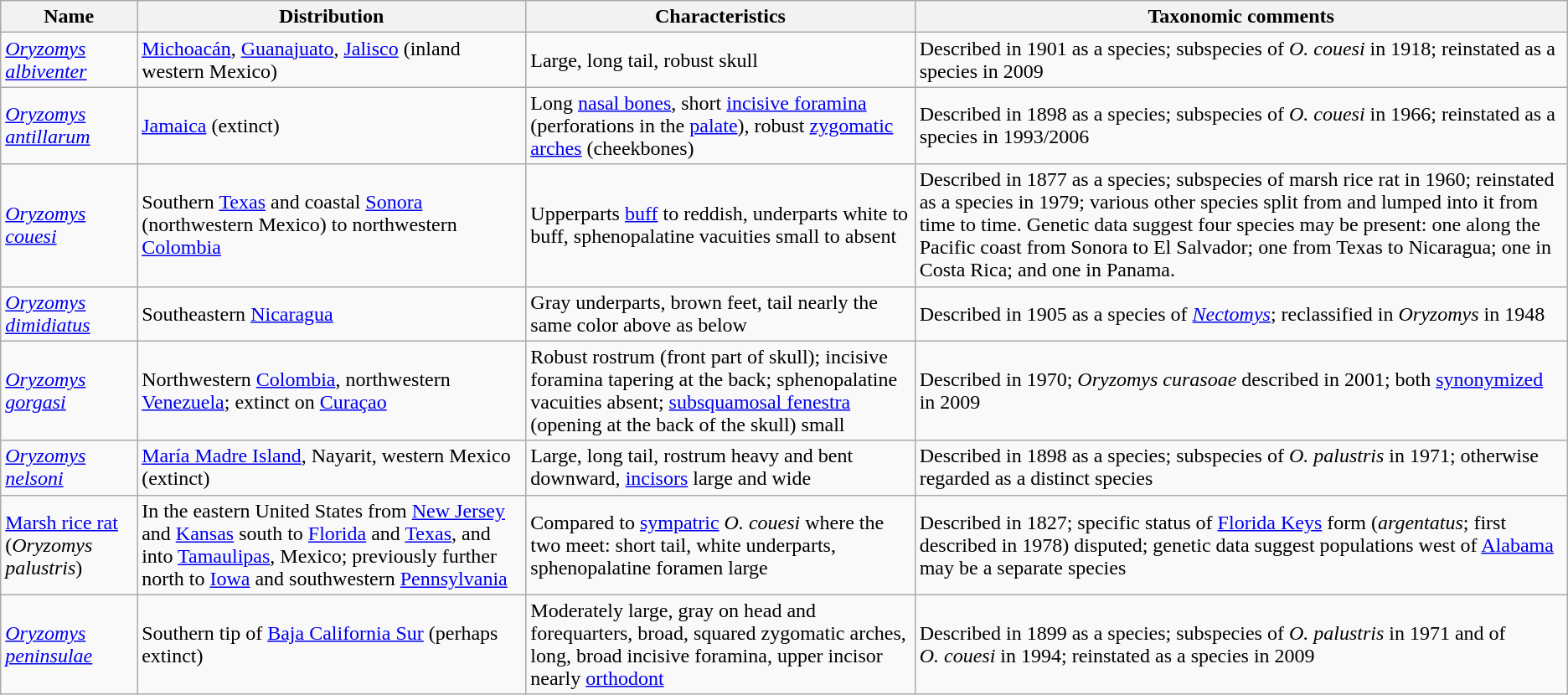<table class="wikitable">
<tr>
<th>Name</th>
<th>Distribution</th>
<th>Characteristics</th>
<th>Taxonomic comments</th>
</tr>
<tr>
<td><em><a href='#'>Oryzomys albiventer</a></em></td>
<td><a href='#'>Michoacán</a>, <a href='#'>Guanajuato</a>, <a href='#'>Jalisco</a> (inland western Mexico)</td>
<td>Large, long tail, robust skull</td>
<td>Described in 1901 as a species; subspecies of <em>O. couesi</em> in 1918; reinstated as a species in 2009</td>
</tr>
<tr>
<td><em><a href='#'>Oryzomys antillarum</a></em></td>
<td><a href='#'>Jamaica</a> (extinct)</td>
<td>Long <a href='#'>nasal bones</a>, short <a href='#'>incisive foramina</a> (perforations in the <a href='#'>palate</a>), robust <a href='#'>zygomatic arches</a> (cheekbones)</td>
<td>Described in 1898 as a species; subspecies of <em>O. couesi</em> in 1966; reinstated as a species in 1993/2006</td>
</tr>
<tr>
<td><em><a href='#'>Oryzomys couesi</a></em></td>
<td>Southern <a href='#'>Texas</a> and coastal <a href='#'>Sonora</a> (northwestern Mexico) to northwestern <a href='#'>Colombia</a></td>
<td>Upperparts <a href='#'>buff</a> to reddish, underparts white to buff, sphenopalatine vacuities small to absent</td>
<td>Described in 1877 as a species; subspecies of marsh rice rat in 1960; reinstated as a species in 1979; various other species split from and lumped into it from time to time. Genetic data suggest four species may be present: one along the Pacific coast from Sonora to El Salvador; one from Texas to Nicaragua; one in Costa Rica; and one in Panama.</td>
</tr>
<tr>
<td><em><a href='#'>Oryzomys dimidiatus</a></em></td>
<td>Southeastern <a href='#'>Nicaragua</a></td>
<td>Gray underparts, brown feet, tail nearly the same color above as below</td>
<td>Described in 1905 as a species of <em><a href='#'>Nectomys</a></em>; reclassified in <em>Oryzomys</em> in 1948</td>
</tr>
<tr>
<td><em><a href='#'>Oryzomys gorgasi</a></em></td>
<td>Northwestern <a href='#'>Colombia</a>, northwestern <a href='#'>Venezuela</a>; extinct on <a href='#'>Curaçao</a></td>
<td>Robust rostrum (front part of skull); incisive foramina tapering at the back; sphenopalatine vacuities absent; <a href='#'>subsquamosal fenestra</a> (opening at the back of the skull) small</td>
<td>Described in 1970; <em>Oryzomys curasoae</em> described in 2001; both <a href='#'>synonymized</a> in 2009</td>
</tr>
<tr>
<td><em><a href='#'>Oryzomys nelsoni</a></em></td>
<td><a href='#'>María Madre Island</a>, Nayarit, western Mexico (extinct)</td>
<td>Large, long tail, rostrum heavy and bent downward, <a href='#'>incisors</a> large and wide</td>
<td>Described in 1898 as a species; subspecies of <em>O. palustris</em> in 1971; otherwise regarded as a distinct species</td>
</tr>
<tr>
<td><a href='#'>Marsh rice rat</a> (<em>Oryzomys palustris</em>)</td>
<td>In the eastern United States from <a href='#'>New Jersey</a> and <a href='#'>Kansas</a> south to <a href='#'>Florida</a> and <a href='#'>Texas</a>, and into <a href='#'>Tamaulipas</a>, Mexico; previously further north to <a href='#'>Iowa</a> and southwestern <a href='#'>Pennsylvania</a></td>
<td>Compared to <a href='#'>sympatric</a> <em>O. couesi</em> where the two meet: short tail, white underparts, sphenopalatine foramen large</td>
<td>Described in 1827; specific status of <a href='#'>Florida Keys</a> form (<em>argentatus</em>; first described in 1978) disputed; genetic data suggest populations west of <a href='#'>Alabama</a> may be a separate species</td>
</tr>
<tr>
<td><em><a href='#'>Oryzomys peninsulae</a></em></td>
<td>Southern tip of <a href='#'>Baja California Sur</a> (perhaps extinct)</td>
<td>Moderately large, gray on head and forequarters, broad, squared zygomatic arches, long, broad incisive foramina, upper incisor nearly <a href='#'>orthodont</a></td>
<td>Described in 1899 as a species; subspecies of <em>O. palustris</em> in 1971 and of <em>O. couesi</em> in 1994; reinstated as a species in 2009</td>
</tr>
</table>
